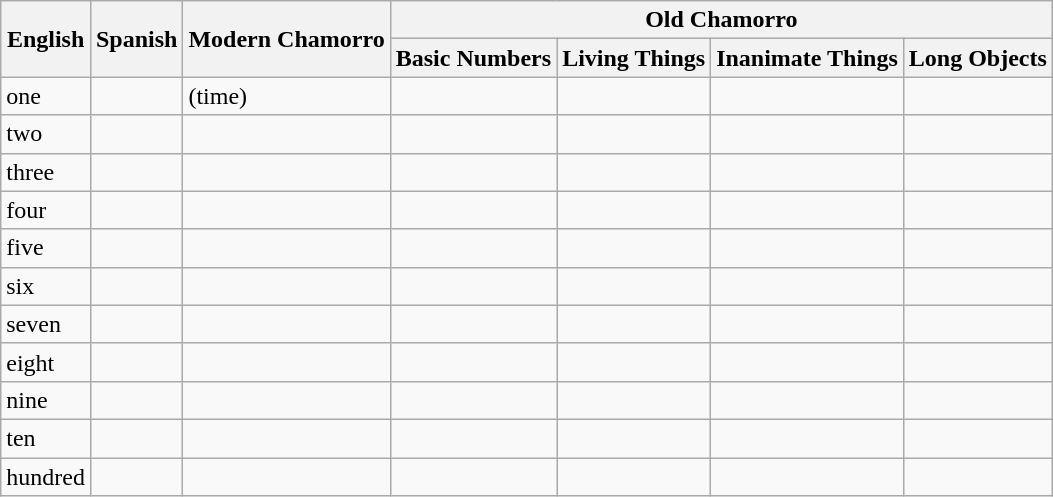<table class="wikitable">
<tr>
<th rowspan="2">English</th>
<th rowspan="2">Spanish</th>
<th rowspan="2">Modern Chamorro</th>
<th colspan="4">Old Chamorro</th>
</tr>
<tr>
<th>Basic Numbers</th>
<th>Living Things</th>
<th>Inanimate Things</th>
<th>Long Objects</th>
</tr>
<tr>
<td>one</td>
<td></td>
<td> (time)</td>
<td></td>
<td></td>
<td></td>
<td></td>
</tr>
<tr>
<td>two</td>
<td></td>
<td></td>
<td></td>
<td></td>
<td></td>
<td></td>
</tr>
<tr>
<td>three</td>
<td></td>
<td></td>
<td></td>
<td></td>
<td></td>
<td></td>
</tr>
<tr>
<td>four</td>
<td></td>
<td></td>
<td></td>
<td></td>
<td></td>
<td></td>
</tr>
<tr>
<td>five</td>
<td></td>
<td></td>
<td></td>
<td></td>
<td></td>
<td></td>
</tr>
<tr>
<td>six</td>
<td></td>
<td></td>
<td></td>
<td></td>
<td></td>
<td></td>
</tr>
<tr>
<td>seven</td>
<td></td>
<td></td>
<td></td>
<td></td>
<td></td>
<td></td>
</tr>
<tr>
<td>eight</td>
<td></td>
<td></td>
<td></td>
<td></td>
<td></td>
<td></td>
</tr>
<tr>
<td>nine</td>
<td></td>
<td></td>
<td></td>
<td></td>
<td></td>
<td></td>
</tr>
<tr>
<td>ten</td>
<td></td>
<td></td>
<td></td>
<td></td>
<td></td>
<td></td>
</tr>
<tr>
<td>hundred</td>
<td></td>
<td></td>
<td></td>
<td></td>
<td></td>
<td></td>
</tr>
</table>
